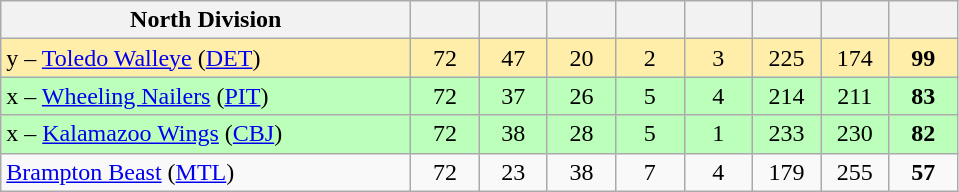<table class="wikitable sortable" style="text-align:center">
<tr>
<th style="width:30%;" class="unsortable">North Division</th>
<th style="width:5%;"></th>
<th style="width:5%;"></th>
<th style="width:5%;"></th>
<th style=" width:5%;"></th>
<th style="width:5%;"></th>
<th style="width:5%;"></th>
<th style="width:5%;"></th>
<th style="width:5%;"></th>
</tr>
<tr bgcolor=#ffeeaa>
<td align=left>y – <a href='#'>Toledo Walleye</a> (<a href='#'>DET</a>)</td>
<td>72</td>
<td>47</td>
<td>20</td>
<td>2</td>
<td>3</td>
<td>225</td>
<td>174</td>
<td><strong>99</strong></td>
</tr>
<tr bgcolor=#bbffbb>
<td align=left>x – <a href='#'>Wheeling Nailers</a> (<a href='#'>PIT</a>)</td>
<td>72</td>
<td>37</td>
<td>26</td>
<td>5</td>
<td>4</td>
<td>214</td>
<td>211</td>
<td><strong>83</strong></td>
</tr>
<tr bgcolor=#bbffbb>
<td align=left>x – <a href='#'>Kalamazoo Wings</a> (<a href='#'>CBJ</a>)</td>
<td>72</td>
<td>38</td>
<td>28</td>
<td>5</td>
<td>1</td>
<td>233</td>
<td>230</td>
<td><strong>82</strong></td>
</tr>
<tr>
<td align=left><a href='#'>Brampton Beast</a> (<a href='#'>MTL</a>)</td>
<td>72</td>
<td>23</td>
<td>38</td>
<td>7</td>
<td>4</td>
<td>179</td>
<td>255</td>
<td><strong>57</strong></td>
</tr>
</table>
